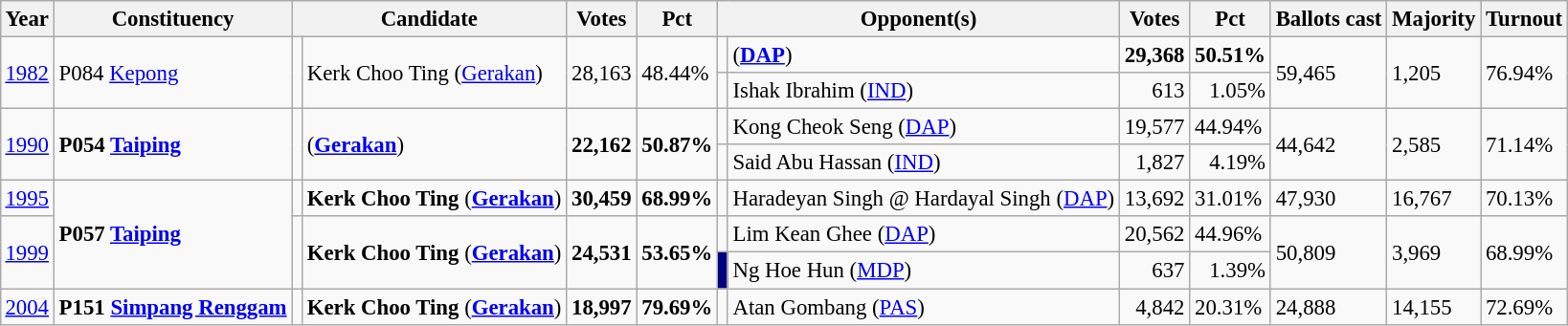<table class="wikitable" style="margin:0.5em ; font-size:95%">
<tr>
<th>Year</th>
<th>Constituency</th>
<th colspan=2>Candidate</th>
<th>Votes</th>
<th>Pct</th>
<th colspan=2>Opponent(s)</th>
<th>Votes</th>
<th>Pct</th>
<th>Ballots cast</th>
<th>Majority</th>
<th>Turnout</th>
</tr>
<tr>
<td rowspan=2><a href='#'>1982</a></td>
<td rowspan=2>P084 <a href='#'>Kepong</a></td>
<td rowspan=2 ></td>
<td rowspan=2>Kerk Choo Ting (<a href='#'>Gerakan</a>)</td>
<td rowspan=2 align=right>28,163</td>
<td rowspan=2>48.44%</td>
<td></td>
<td> (<a href='#'><strong>DAP</strong></a>)</td>
<td align=right><strong>29,368</strong></td>
<td><strong>50.51%</strong></td>
<td rowspan=2>59,465</td>
<td rowspan=2>1,205</td>
<td rowspan=2>76.94%</td>
</tr>
<tr>
<td></td>
<td>Ishak Ibrahim (<a href='#'>IND</a>)</td>
<td align=right>613</td>
<td align=right>1.05%</td>
</tr>
<tr>
<td rowspan=2><a href='#'>1990</a></td>
<td rowspan=2><strong>P054 <a href='#'>Taiping</a></strong></td>
<td rowspan=2 ></td>
<td rowspan=2> (<a href='#'><strong>Gerakan</strong></a>)</td>
<td rowspan=2 align=right><strong>22,162</strong></td>
<td rowspan=2><strong>50.87%</strong></td>
<td></td>
<td>Kong Cheok Seng (<a href='#'>DAP</a>)</td>
<td align=right>19,577</td>
<td>44.94%</td>
<td rowspan=2>44,642</td>
<td rowspan=2>2,585</td>
<td rowspan=2>71.14%</td>
</tr>
<tr>
<td></td>
<td>Said Abu Hassan (<a href='#'>IND</a>)</td>
<td align=right>1,827</td>
<td align=right>4.19%</td>
</tr>
<tr>
<td><a href='#'>1995</a></td>
<td rowspan=3><strong>P057 <a href='#'>Taiping</a></strong></td>
<td></td>
<td><strong>Kerk Choo Ting</strong> (<a href='#'><strong>Gerakan</strong></a>)</td>
<td align=right><strong>30,459</strong></td>
<td><strong>68.99%</strong></td>
<td></td>
<td>Haradeyan Singh @ Hardayal Singh (<a href='#'>DAP</a>)</td>
<td align=right>13,692</td>
<td>31.01%</td>
<td>47,930</td>
<td>16,767</td>
<td>70.13%</td>
</tr>
<tr>
<td rowspan=2><a href='#'>1999</a></td>
<td rowspan=2 ></td>
<td rowspan=2><strong>Kerk Choo Ting</strong> (<a href='#'><strong>Gerakan</strong></a>)</td>
<td rowspan=2 align=right><strong>24,531</strong></td>
<td rowspan=2><strong>53.65%</strong></td>
<td></td>
<td>Lim Kean Ghee (<a href='#'>DAP</a>)</td>
<td align=right>20,562</td>
<td>44.96%</td>
<td rowspan=2>50,809</td>
<td rowspan=2>3,969</td>
<td rowspan=2>68.99%</td>
</tr>
<tr>
<td style="background-color: #000080;"></td>
<td>Ng Hoe Hun (<a href='#'>MDP</a>)</td>
<td align=right>637</td>
<td align=right>1.39%</td>
</tr>
<tr>
<td><a href='#'>2004</a></td>
<td><strong>P151 <a href='#'>Simpang Renggam</a></strong></td>
<td></td>
<td><strong>Kerk Choo Ting</strong> (<a href='#'><strong>Gerakan</strong></a>)</td>
<td align=right><strong>18,997</strong></td>
<td><strong>79.69%</strong></td>
<td></td>
<td>Atan Gombang (<a href='#'>PAS</a>)</td>
<td align=right>4,842</td>
<td>20.31%</td>
<td>24,888</td>
<td>14,155</td>
<td>72.69%</td>
</tr>
</table>
